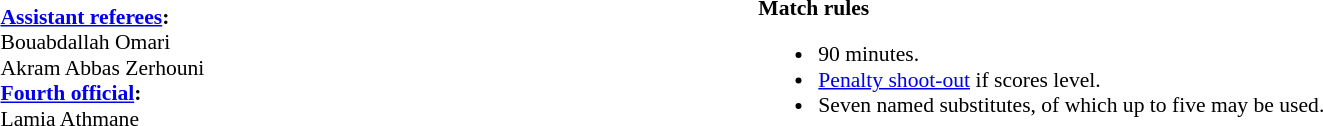<table width=100% style="font-size:90%">
<tr>
<td><br><strong><a href='#'>Assistant referees</a>:</strong>
<br>Bouabdallah Omari
<br>Akram Abbas Zerhouni
<br><strong><a href='#'>Fourth official</a>:</strong>
<br>Lamia Athmane</td>
<td style="width:60%; vertical-align:top;"><br><strong>Match rules</strong><ul><li>90 minutes.</li><li><a href='#'>Penalty shoot-out</a> if scores level.</li><li>Seven named substitutes, of which up to five may be used.</li></ul></td>
</tr>
</table>
